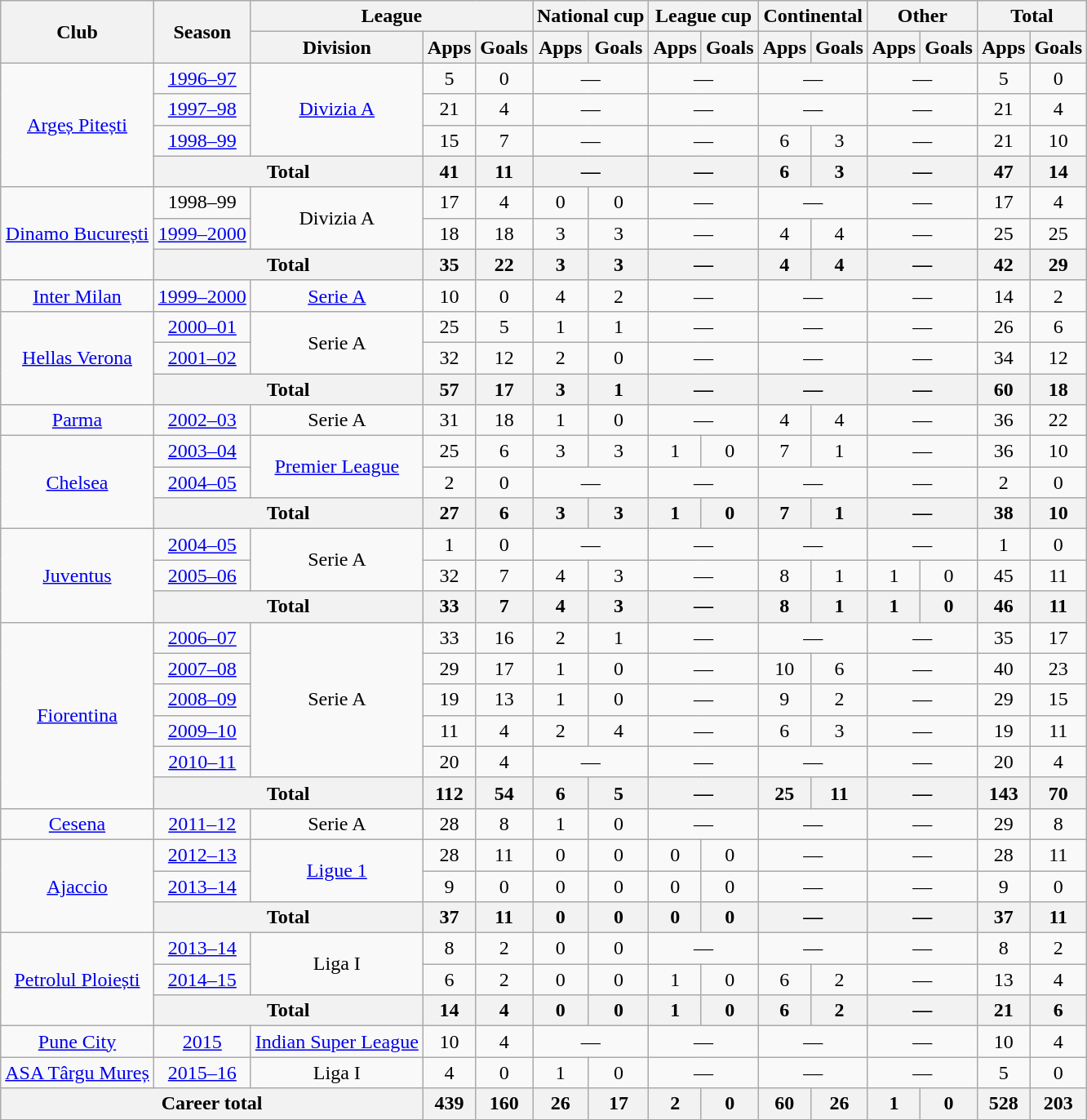<table class="wikitable" style="text-align:center">
<tr>
<th rowspan="2">Club</th>
<th rowspan="2">Season</th>
<th colspan="3">League</th>
<th colspan="2">National cup</th>
<th colspan="2">League cup</th>
<th colspan="2">Continental</th>
<th colspan="2">Other</th>
<th colspan="2">Total</th>
</tr>
<tr>
<th>Division</th>
<th>Apps</th>
<th>Goals</th>
<th>Apps</th>
<th>Goals</th>
<th>Apps</th>
<th>Goals</th>
<th>Apps</th>
<th>Goals</th>
<th>Apps</th>
<th>Goals</th>
<th>Apps</th>
<th>Goals</th>
</tr>
<tr>
<td rowspan="4"><a href='#'>Argeș Pitești</a></td>
<td><a href='#'>1996–97</a></td>
<td rowspan="3"><a href='#'>Divizia A</a></td>
<td>5</td>
<td>0</td>
<td colspan="2">—</td>
<td colspan="2">—</td>
<td colspan="2">—</td>
<td colspan="2">—</td>
<td>5</td>
<td>0</td>
</tr>
<tr>
<td><a href='#'>1997–98</a></td>
<td>21</td>
<td>4</td>
<td colspan="2">—</td>
<td colspan="2">—</td>
<td colspan="2">—</td>
<td colspan="2">—</td>
<td>21</td>
<td>4</td>
</tr>
<tr>
<td><a href='#'>1998–99</a></td>
<td>15</td>
<td>7</td>
<td colspan="2">—</td>
<td colspan="2">—</td>
<td>6</td>
<td>3</td>
<td colspan="2">—</td>
<td>21</td>
<td>10</td>
</tr>
<tr>
<th colspan="2">Total</th>
<th>41</th>
<th>11</th>
<th colspan="2">—</th>
<th colspan="2">—</th>
<th>6</th>
<th>3</th>
<th colspan="2">—</th>
<th>47</th>
<th>14</th>
</tr>
<tr>
<td rowspan="3"><a href='#'>Dinamo București</a></td>
<td>1998–99</td>
<td rowspan="2">Divizia A</td>
<td>17</td>
<td>4</td>
<td>0</td>
<td>0</td>
<td colspan="2">—</td>
<td colspan="2">—</td>
<td colspan="2">—</td>
<td>17</td>
<td>4</td>
</tr>
<tr>
<td><a href='#'>1999–2000</a></td>
<td>18</td>
<td>18</td>
<td>3</td>
<td>3</td>
<td colspan="2">—</td>
<td>4</td>
<td>4</td>
<td colspan="2">—</td>
<td>25</td>
<td>25</td>
</tr>
<tr>
<th colspan="2">Total</th>
<th>35</th>
<th>22</th>
<th>3</th>
<th>3</th>
<th colspan="2">—</th>
<th>4</th>
<th>4</th>
<th colspan="2">—</th>
<th>42</th>
<th>29</th>
</tr>
<tr>
<td><a href='#'>Inter Milan</a></td>
<td><a href='#'>1999–2000</a></td>
<td><a href='#'>Serie A</a></td>
<td>10</td>
<td>0</td>
<td>4</td>
<td>2</td>
<td colspan="2">—</td>
<td colspan="2">—</td>
<td colspan="2">—</td>
<td>14</td>
<td>2</td>
</tr>
<tr>
<td rowspan="3"><a href='#'>Hellas Verona</a></td>
<td><a href='#'>2000–01</a></td>
<td rowspan="2">Serie A</td>
<td>25</td>
<td>5</td>
<td>1</td>
<td>1</td>
<td colspan="2">—</td>
<td colspan="2">—</td>
<td colspan="2">—</td>
<td>26</td>
<td>6</td>
</tr>
<tr>
<td><a href='#'>2001–02</a></td>
<td>32</td>
<td>12</td>
<td>2</td>
<td>0</td>
<td colspan="2">—</td>
<td colspan="2">—</td>
<td colspan="2">—</td>
<td>34</td>
<td>12</td>
</tr>
<tr>
<th colspan="2">Total</th>
<th>57</th>
<th>17</th>
<th>3</th>
<th>1</th>
<th colspan="2">—</th>
<th colspan="2">—</th>
<th colspan="2">—</th>
<th>60</th>
<th>18</th>
</tr>
<tr>
<td><a href='#'>Parma</a></td>
<td><a href='#'>2002–03</a></td>
<td>Serie A</td>
<td>31</td>
<td>18</td>
<td>1</td>
<td>0</td>
<td colspan="2">—</td>
<td>4</td>
<td>4</td>
<td colspan="2">—</td>
<td>36</td>
<td>22</td>
</tr>
<tr>
<td rowspan="3"><a href='#'>Chelsea</a></td>
<td><a href='#'>2003–04</a></td>
<td rowspan="2"><a href='#'>Premier League</a></td>
<td>25</td>
<td>6</td>
<td>3</td>
<td>3</td>
<td>1</td>
<td>0</td>
<td>7</td>
<td>1</td>
<td colspan="2">—</td>
<td>36</td>
<td>10</td>
</tr>
<tr>
<td><a href='#'>2004–05</a></td>
<td>2</td>
<td>0</td>
<td colspan="2">—</td>
<td colspan="2">—</td>
<td colspan="2">—</td>
<td colspan="2">—</td>
<td>2</td>
<td>0</td>
</tr>
<tr>
<th colspan="2">Total</th>
<th>27</th>
<th>6</th>
<th>3</th>
<th>3</th>
<th>1</th>
<th>0</th>
<th>7</th>
<th>1</th>
<th colspan="2">—</th>
<th>38</th>
<th>10</th>
</tr>
<tr>
<td rowspan="3"><a href='#'>Juventus</a></td>
<td><a href='#'>2004–05</a></td>
<td rowspan="2">Serie A</td>
<td>1</td>
<td>0</td>
<td colspan="2">—</td>
<td colspan="2">—</td>
<td colspan="2">—</td>
<td colspan="2">—</td>
<td>1</td>
<td>0</td>
</tr>
<tr>
<td><a href='#'>2005–06</a></td>
<td>32</td>
<td>7</td>
<td>4</td>
<td>3</td>
<td colspan="2">—</td>
<td>8</td>
<td>1</td>
<td>1</td>
<td>0</td>
<td>45</td>
<td>11</td>
</tr>
<tr>
<th colspan="2">Total</th>
<th>33</th>
<th>7</th>
<th>4</th>
<th>3</th>
<th colspan="2">—</th>
<th>8</th>
<th>1</th>
<th>1</th>
<th>0</th>
<th>46</th>
<th>11</th>
</tr>
<tr>
<td rowspan="6"><a href='#'>Fiorentina</a></td>
<td><a href='#'>2006–07</a></td>
<td rowspan="5">Serie A</td>
<td>33</td>
<td>16</td>
<td>2</td>
<td>1</td>
<td colspan="2">—</td>
<td colspan="2">—</td>
<td colspan="2">—</td>
<td>35</td>
<td>17</td>
</tr>
<tr>
<td><a href='#'>2007–08</a></td>
<td>29</td>
<td>17</td>
<td>1</td>
<td>0</td>
<td colspan="2">—</td>
<td>10</td>
<td>6</td>
<td colspan="2">—</td>
<td>40</td>
<td>23</td>
</tr>
<tr>
<td><a href='#'>2008–09</a></td>
<td>19</td>
<td>13</td>
<td>1</td>
<td>0</td>
<td colspan="2">—</td>
<td>9</td>
<td>2</td>
<td colspan="2">—</td>
<td>29</td>
<td>15</td>
</tr>
<tr>
<td><a href='#'>2009–10</a></td>
<td>11</td>
<td>4</td>
<td>2</td>
<td>4</td>
<td colspan="2">—</td>
<td>6</td>
<td>3</td>
<td colspan="2">—</td>
<td>19</td>
<td>11</td>
</tr>
<tr>
<td><a href='#'>2010–11</a></td>
<td>20</td>
<td>4</td>
<td colspan="2">—</td>
<td colspan="2">—</td>
<td colspan="2">—</td>
<td colspan="2">—</td>
<td>20</td>
<td>4</td>
</tr>
<tr>
<th colspan="2">Total</th>
<th>112</th>
<th>54</th>
<th>6</th>
<th>5</th>
<th colspan="2">—</th>
<th>25</th>
<th>11</th>
<th colspan="2">—</th>
<th>143</th>
<th>70</th>
</tr>
<tr>
<td><a href='#'>Cesena</a></td>
<td><a href='#'>2011–12</a></td>
<td>Serie A</td>
<td>28</td>
<td>8</td>
<td>1</td>
<td>0</td>
<td colspan="2">—</td>
<td colspan="2">—</td>
<td colspan="2">—</td>
<td>29</td>
<td>8</td>
</tr>
<tr>
<td rowspan="3"><a href='#'>Ajaccio</a></td>
<td><a href='#'>2012–13</a></td>
<td rowspan="2"><a href='#'>Ligue 1</a></td>
<td>28</td>
<td>11</td>
<td>0</td>
<td>0</td>
<td>0</td>
<td>0</td>
<td colspan="2">—</td>
<td colspan="2">—</td>
<td>28</td>
<td>11</td>
</tr>
<tr>
<td><a href='#'>2013–14</a></td>
<td>9</td>
<td>0</td>
<td>0</td>
<td>0</td>
<td>0</td>
<td>0</td>
<td colspan="2">—</td>
<td colspan="2">—</td>
<td>9</td>
<td>0</td>
</tr>
<tr>
<th colspan="2">Total</th>
<th>37</th>
<th>11</th>
<th>0</th>
<th>0</th>
<th>0</th>
<th>0</th>
<th colspan="2">—</th>
<th colspan="2">—</th>
<th>37</th>
<th>11</th>
</tr>
<tr>
<td rowspan="3"><a href='#'>Petrolul Ploiești</a></td>
<td><a href='#'>2013–14</a></td>
<td rowspan="2">Liga I</td>
<td>8</td>
<td>2</td>
<td>0</td>
<td>0</td>
<td colspan="2">—</td>
<td colspan="2">—</td>
<td colspan="2">—</td>
<td>8</td>
<td>2</td>
</tr>
<tr>
<td><a href='#'>2014–15</a></td>
<td>6</td>
<td>2</td>
<td>0</td>
<td>0</td>
<td>1</td>
<td>0</td>
<td>6</td>
<td>2</td>
<td colspan="2">—</td>
<td>13</td>
<td>4</td>
</tr>
<tr>
<th colspan="2">Total</th>
<th>14</th>
<th>4</th>
<th>0</th>
<th>0</th>
<th>1</th>
<th>0</th>
<th>6</th>
<th>2</th>
<th colspan="2">—</th>
<th>21</th>
<th>6</th>
</tr>
<tr>
<td><a href='#'>Pune City</a></td>
<td><a href='#'>2015</a></td>
<td><a href='#'>Indian Super League</a></td>
<td>10</td>
<td>4</td>
<td colspan="2">—</td>
<td colspan="2">—</td>
<td colspan="2">—</td>
<td colspan="2">—</td>
<td>10</td>
<td>4</td>
</tr>
<tr>
<td><a href='#'>ASA Târgu Mureș</a></td>
<td><a href='#'>2015–16</a></td>
<td>Liga I</td>
<td>4</td>
<td>0</td>
<td>1</td>
<td>0</td>
<td colspan="2">—</td>
<td colspan="2">—</td>
<td colspan="2">—</td>
<td>5</td>
<td>0</td>
</tr>
<tr>
<th colspan="3">Career total</th>
<th>439</th>
<th>160</th>
<th>26</th>
<th>17</th>
<th>2</th>
<th>0</th>
<th>60</th>
<th>26</th>
<th>1</th>
<th>0</th>
<th>528</th>
<th>203</th>
</tr>
</table>
